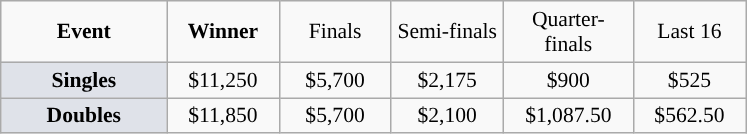<table class=wikitable style="font-size:90%;text-align:center">
<tr>
<td style="width:104px;"><strong>Event</strong></td>
<td style="width:68px;"><strong>Winner</strong></td>
<td style="width:68px;">Finals</td>
<td style="width:68px;">Semi-finals</td>
<td style="width:80px;">Quarter-finals</td>
<td style="width:68px;">Last 16</td>
</tr>
<tr>
<td style="background:#dfe2e9;"><strong>Singles</strong></td>
<td>$11,250</td>
<td>$5,700</td>
<td>$2,175</td>
<td>$900</td>
<td>$525</td>
</tr>
<tr>
<td style="background:#dfe2e9;"><strong>Doubles</strong></td>
<td>$11,850</td>
<td>$5,700</td>
<td>$2,100</td>
<td>$1,087.50</td>
<td>$562.50</td>
</tr>
</table>
